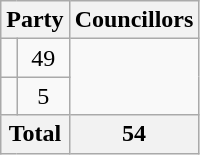<table class="wikitable">
<tr>
<th colspan=2>Party</th>
<th>Councillors</th>
</tr>
<tr>
<td></td>
<td align=center>49</td>
</tr>
<tr>
<td></td>
<td align=center>5</td>
</tr>
<tr>
<th colspan=2>Total</th>
<th>54</th>
</tr>
</table>
